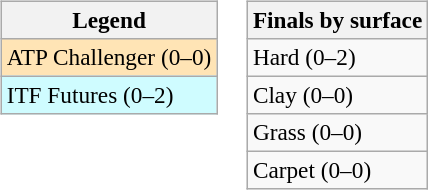<table>
<tr valign=top>
<td><br><table class=wikitable style=font-size:97%>
<tr>
<th>Legend</th>
</tr>
<tr bgcolor=moccasin>
<td>ATP Challenger (0–0)</td>
</tr>
<tr bgcolor=cffcff>
<td>ITF Futures (0–2)</td>
</tr>
</table>
</td>
<td><br><table class=wikitable style=font-size:97%>
<tr>
<th>Finals by surface</th>
</tr>
<tr>
<td>Hard (0–2)</td>
</tr>
<tr>
<td>Clay (0–0)</td>
</tr>
<tr>
<td>Grass (0–0)</td>
</tr>
<tr>
<td>Carpet (0–0)</td>
</tr>
</table>
</td>
</tr>
</table>
